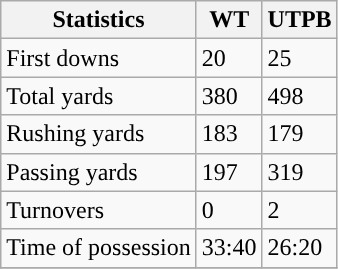<table class="wikitable" style="float: left;">
<tr>
<th>Statistics</th>
<th>WT</th>
<th>UTPB</th>
</tr>
<tr>
<td>First downs</td>
<td>20</td>
<td>25</td>
</tr>
<tr>
<td>Total yards</td>
<td>380</td>
<td>498</td>
</tr>
<tr>
<td>Rushing yards</td>
<td>183</td>
<td>179</td>
</tr>
<tr>
<td>Passing yards</td>
<td>197</td>
<td>319</td>
</tr>
<tr>
<td>Turnovers</td>
<td>0</td>
<td>2</td>
</tr>
<tr>
<td>Time of possession</td>
<td>33:40</td>
<td>26:20</td>
</tr>
<tr>
</tr>
</table>
